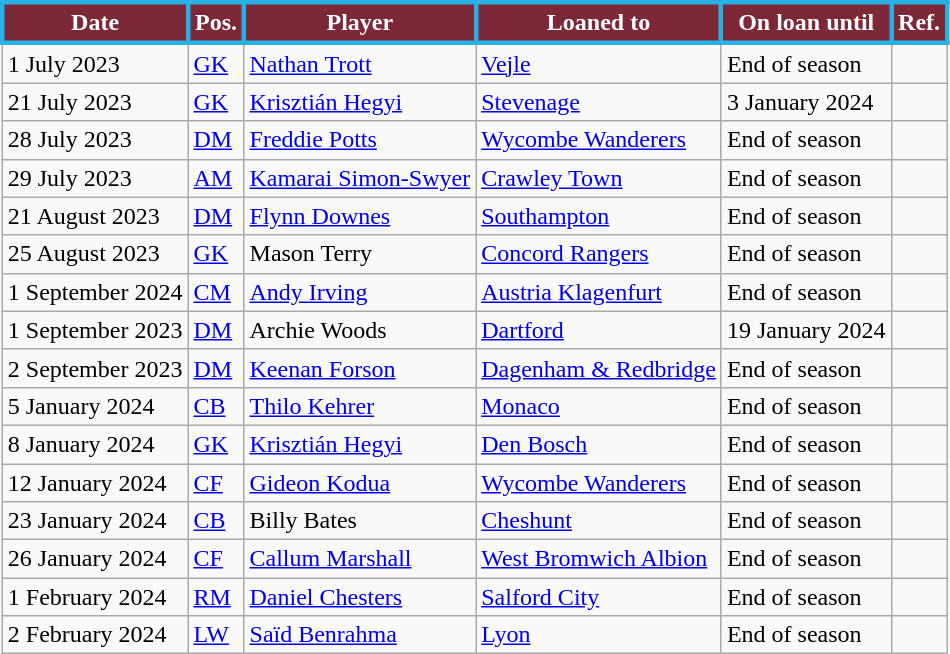<table class="wikitable plainrowheaders sortable">
<tr>
<th style="background:#7D2838;color:white;border:3px solid #29B1E6">Date</th>
<th style="background:#7D2838;color:white;border:3px solid #29B1E6">Pos.</th>
<th style="background:#7D2838;color:white;border:3px solid #29B1E6">Player</th>
<th style="background:#7D2838;color:white;border:3px solid #29B1E6">Loaned to</th>
<th style="background:#7D2838;color:white;border:3px solid #29B1E6">On loan until</th>
<th style="background:#7D2838;color:white;border:3px solid #29B1E6">Ref.</th>
</tr>
<tr>
<td>1 July 2023</td>
<td><a href='#'>GK</a></td>
<td> <a href='#'>Nathan Trott</a></td>
<td> <a href='#'>Vejle</a></td>
<td>End of season</td>
<td></td>
</tr>
<tr>
<td>21 July 2023</td>
<td><a href='#'>GK</a></td>
<td> <a href='#'>Krisztián Hegyi</a></td>
<td> <a href='#'>Stevenage</a></td>
<td>3 January 2024</td>
<td></td>
</tr>
<tr>
<td>28 July 2023</td>
<td><a href='#'>DM</a></td>
<td> <a href='#'>Freddie Potts</a></td>
<td> <a href='#'>Wycombe Wanderers</a></td>
<td>End of season</td>
<td></td>
</tr>
<tr>
<td>29 July 2023</td>
<td><a href='#'>AM</a></td>
<td> <a href='#'>Kamarai Simon-Swyer</a></td>
<td> <a href='#'>Crawley Town</a></td>
<td>End of season</td>
<td></td>
</tr>
<tr>
<td>21 August 2023</td>
<td><a href='#'>DM</a></td>
<td> <a href='#'>Flynn Downes</a></td>
<td> <a href='#'>Southampton</a></td>
<td>End of season</td>
<td></td>
</tr>
<tr>
<td>25 August 2023</td>
<td><a href='#'>GK</a></td>
<td> Mason Terry</td>
<td> <a href='#'>Concord Rangers</a></td>
<td>End of season</td>
<td></td>
</tr>
<tr>
<td>1 September 2024</td>
<td><a href='#'>CM</a></td>
<td> <a href='#'>Andy Irving</a></td>
<td> <a href='#'>Austria Klagenfurt</a></td>
<td>End of season</td>
<td></td>
</tr>
<tr>
<td>1 September 2023</td>
<td><a href='#'>DM</a></td>
<td> Archie Woods</td>
<td> <a href='#'>Dartford</a></td>
<td>19 January 2024</td>
<td></td>
</tr>
<tr>
<td>2 September 2023</td>
<td><a href='#'>DM</a></td>
<td> <a href='#'>Keenan Forson</a></td>
<td> <a href='#'>Dagenham & Redbridge</a></td>
<td>End of season</td>
<td></td>
</tr>
<tr>
<td>5 January 2024</td>
<td><a href='#'>CB</a></td>
<td> <a href='#'>Thilo Kehrer</a></td>
<td> <a href='#'>Monaco</a></td>
<td>End of season</td>
<td></td>
</tr>
<tr>
<td>8 January 2024</td>
<td><a href='#'>GK</a></td>
<td> <a href='#'>Krisztián Hegyi</a></td>
<td> <a href='#'>Den Bosch</a></td>
<td>End of season</td>
<td></td>
</tr>
<tr>
<td>12 January 2024</td>
<td><a href='#'>CF</a></td>
<td> <a href='#'>Gideon Kodua</a></td>
<td> <a href='#'>Wycombe Wanderers</a></td>
<td>End of season</td>
<td></td>
</tr>
<tr>
<td>23 January 2024</td>
<td><a href='#'>CB</a></td>
<td> Billy Bates</td>
<td> <a href='#'>Cheshunt</a></td>
<td>End of season</td>
<td></td>
</tr>
<tr>
<td>26 January 2024</td>
<td><a href='#'>CF</a></td>
<td> <a href='#'>Callum Marshall</a></td>
<td> <a href='#'>West Bromwich Albion</a></td>
<td>End of season</td>
<td></td>
</tr>
<tr>
<td>1 February 2024</td>
<td><a href='#'>RM</a></td>
<td> <a href='#'>Daniel Chesters</a></td>
<td> <a href='#'>Salford City</a></td>
<td>End of season</td>
<td></td>
</tr>
<tr>
<td>2 February 2024</td>
<td><a href='#'>LW</a></td>
<td> <a href='#'>Saïd Benrahma</a></td>
<td> <a href='#'>Lyon</a></td>
<td>End of season</td>
<td></td>
</tr>
</table>
